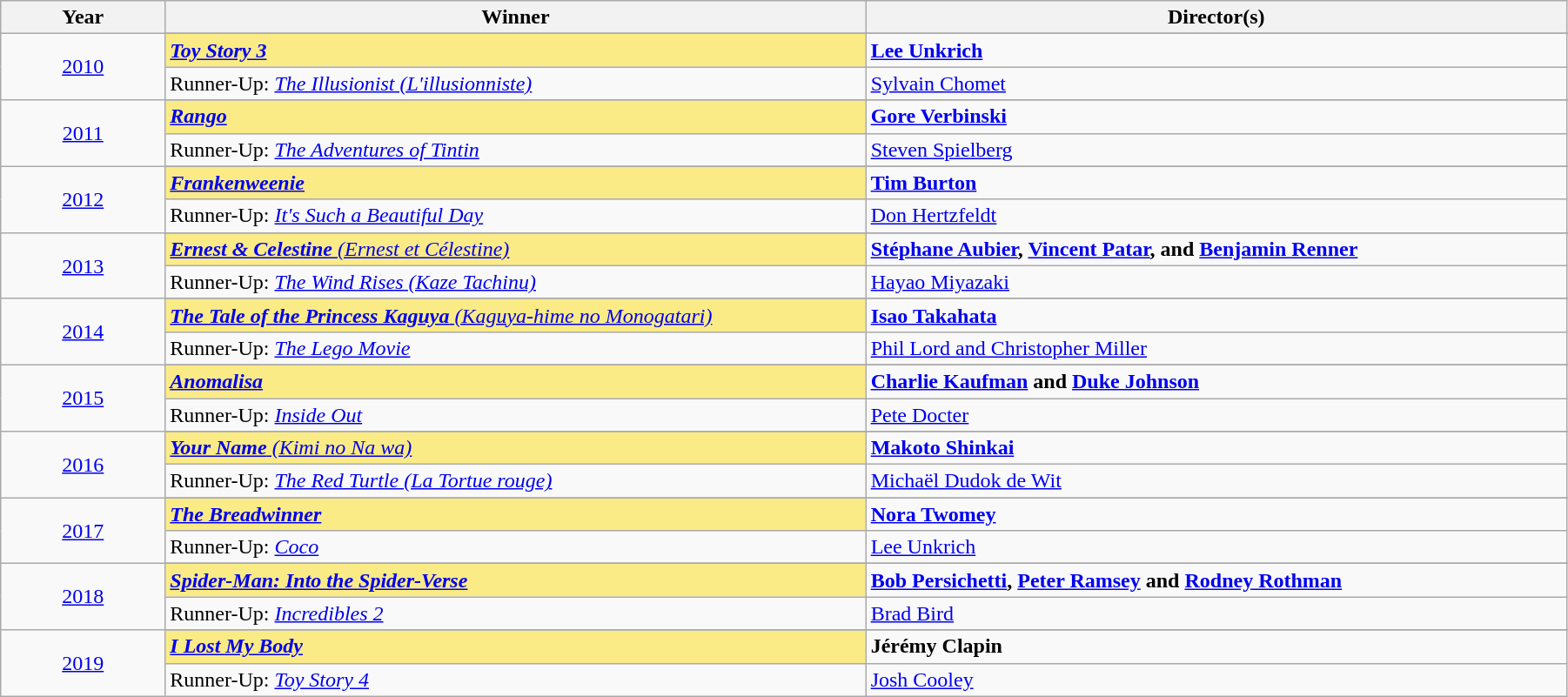<table class="wikitable" width="95%" cellpadding="5">
<tr>
<th width="100"><strong>Year</strong></th>
<th width="450"><strong>Winner</strong></th>
<th width="450"><strong>Director(s)</strong></th>
</tr>
<tr>
<td rowspan="3" style="text-align:center;"><a href='#'>2010</a></td>
</tr>
<tr>
<td style="background:#FAEB86;"><strong><em><a href='#'>Toy Story 3</a></em></strong></td>
<td><strong><a href='#'>Lee Unkrich</a></strong></td>
</tr>
<tr>
<td>Runner-Up: <em><a href='#'>The Illusionist (L'illusionniste)</a></em></td>
<td><a href='#'>Sylvain Chomet</a></td>
</tr>
<tr>
<td rowspan="3" style="text-align:center;"><a href='#'>2011</a></td>
</tr>
<tr>
<td style="background:#FAEB86;"><strong><em><a href='#'>Rango</a></em></strong></td>
<td><strong><a href='#'>Gore Verbinski</a></strong></td>
</tr>
<tr>
<td>Runner-Up: <em><a href='#'>The Adventures of Tintin</a></em></td>
<td><a href='#'>Steven Spielberg</a></td>
</tr>
<tr>
<td rowspan="3" style="text-align:center;"><a href='#'>2012</a></td>
</tr>
<tr>
<td style="background:#FAEB86;"><strong><em><a href='#'>Frankenweenie</a></em></strong></td>
<td><strong><a href='#'>Tim Burton</a></strong></td>
</tr>
<tr>
<td>Runner-Up: <em><a href='#'>It's Such a Beautiful Day</a></em></td>
<td><a href='#'>Don Hertzfeldt</a></td>
</tr>
<tr>
<td rowspan="3" style="text-align:center;"><a href='#'>2013</a></td>
</tr>
<tr>
<td style="background:#FAEB86;"><em><a href='#'><strong>Ernest & Celestine</strong> (Ernest et Célestine)</a></em></td>
<td><strong><a href='#'>Stéphane Aubier</a>, <a href='#'>Vincent Patar</a>, and <a href='#'>Benjamin Renner</a></strong></td>
</tr>
<tr>
<td>Runner-Up: <em><a href='#'>The Wind Rises (Kaze Tachinu)</a></em></td>
<td><a href='#'>Hayao Miyazaki</a></td>
</tr>
<tr>
<td rowspan="3" style="text-align:center;"><a href='#'>2014</a></td>
</tr>
<tr>
<td style="background:#FAEB86;"><em><a href='#'><strong>The Tale of the Princess Kaguya</strong> (Kaguya-hime no Monogatari)</a></em></td>
<td><strong><a href='#'>Isao Takahata</a></strong></td>
</tr>
<tr>
<td>Runner-Up: <em><a href='#'>The Lego Movie</a></em></td>
<td><a href='#'>Phil Lord and Christopher Miller</a></td>
</tr>
<tr>
<td rowspan="3" style="text-align:center;"><a href='#'>2015</a></td>
</tr>
<tr>
<td style="background:#FAEB86;"><strong><em><a href='#'>Anomalisa</a></em></strong></td>
<td><strong><a href='#'>Charlie Kaufman</a> and <a href='#'>Duke Johnson</a></strong></td>
</tr>
<tr>
<td>Runner-Up: <em><a href='#'>Inside Out</a></em></td>
<td><a href='#'>Pete Docter</a></td>
</tr>
<tr>
<td rowspan="3" style="text-align:center;"><a href='#'>2016</a></td>
</tr>
<tr>
<td style="background:#FAEB86;"><em><a href='#'><strong>Your Name</strong> (Kimi no Na wa)</a></em></td>
<td><strong><a href='#'>Makoto Shinkai</a></strong></td>
</tr>
<tr>
<td>Runner-Up: <em><a href='#'>The Red Turtle (La Tortue rouge)</a></em></td>
<td><a href='#'>Michaël Dudok de Wit</a></td>
</tr>
<tr>
<td rowspan="3" style="text-align:center;"><a href='#'>2017</a></td>
</tr>
<tr>
<td style="background:#FAEB86;"><strong><em><a href='#'>The Breadwinner</a></em></strong></td>
<td><strong><a href='#'>Nora Twomey</a></strong></td>
</tr>
<tr>
<td>Runner-Up: <em><a href='#'>Coco</a></em></td>
<td><a href='#'>Lee Unkrich</a></td>
</tr>
<tr>
<td rowspan="3" style="text-align:center;"><a href='#'>2018</a></td>
</tr>
<tr>
<td style="background:#FAEB86;"><strong><em><a href='#'>Spider-Man: Into the Spider-Verse</a></em></strong></td>
<td><strong><a href='#'>Bob Persichetti</a>, <a href='#'>Peter Ramsey</a> and <a href='#'>Rodney Rothman</a></strong></td>
</tr>
<tr>
<td>Runner-Up: <em><a href='#'>Incredibles 2</a></em></td>
<td><a href='#'>Brad Bird</a></td>
</tr>
<tr>
<td rowspan="3" style="text-align:center;"><a href='#'>2019</a></td>
</tr>
<tr>
<td style="background:#FAEB86;"><strong><em><a href='#'>I Lost My Body</a></em></strong></td>
<td><strong>Jérémy Clapin</strong></td>
</tr>
<tr>
<td>Runner-Up: <em><a href='#'>Toy Story 4</a></em></td>
<td><a href='#'>Josh Cooley</a></td>
</tr>
</table>
